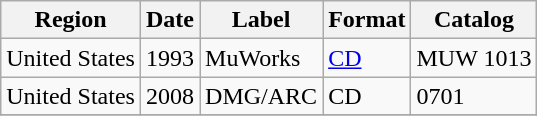<table class="wikitable">
<tr>
<th>Region</th>
<th>Date</th>
<th>Label</th>
<th>Format</th>
<th>Catalog</th>
</tr>
<tr>
<td>United States</td>
<td>1993</td>
<td>MuWorks</td>
<td><a href='#'>CD</a></td>
<td>MUW 1013</td>
</tr>
<tr>
<td>United States</td>
<td>2008</td>
<td>DMG/ARC</td>
<td>CD</td>
<td>0701</td>
</tr>
<tr>
</tr>
</table>
